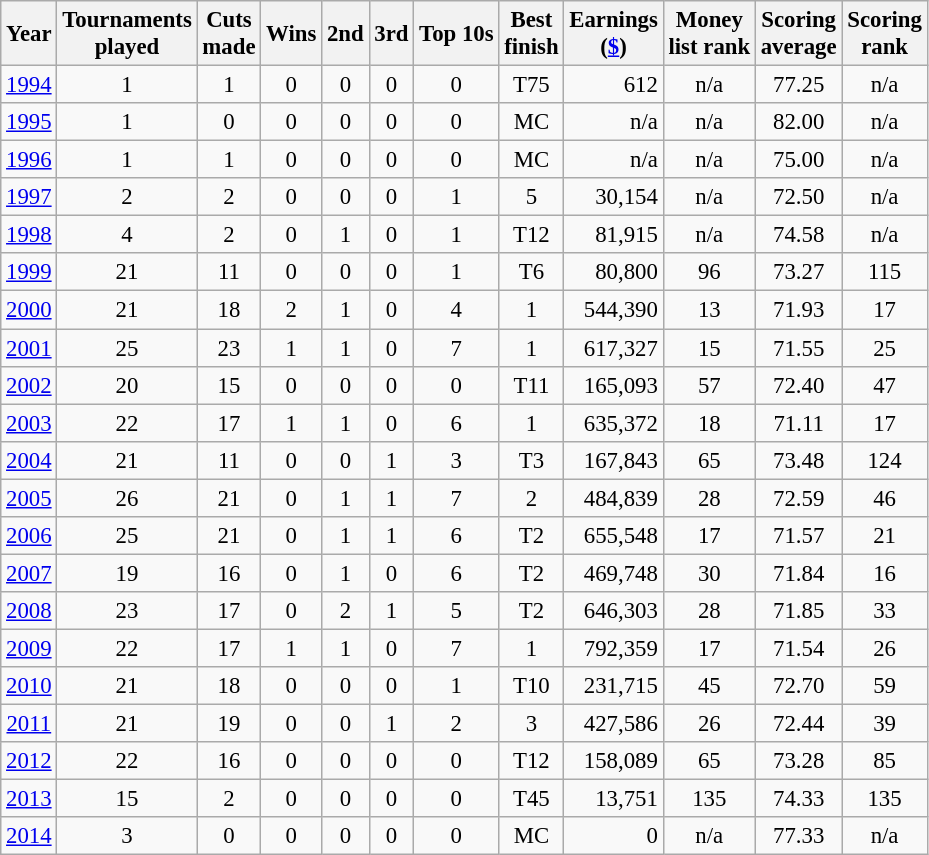<table class="wikitable" style="text-align:center; font-size: 95%;">
<tr>
<th>Year</th>
<th>Tournaments<br>played</th>
<th>Cuts <br>made</th>
<th>Wins</th>
<th>2nd</th>
<th>3rd</th>
<th>Top 10s</th>
<th>Best<br>finish</th>
<th>Earnings<br>(<a href='#'>$</a>)</th>
<th>Money<br>list rank</th>
<th>Scoring<br>average</th>
<th>Scoring<br>rank</th>
</tr>
<tr>
<td><a href='#'>1994</a></td>
<td>1</td>
<td>1</td>
<td>0</td>
<td>0</td>
<td>0</td>
<td>0</td>
<td>T75</td>
<td align="right">612</td>
<td>n/a</td>
<td>77.25</td>
<td>n/a</td>
</tr>
<tr>
<td><a href='#'>1995</a></td>
<td>1</td>
<td>0</td>
<td>0</td>
<td>0</td>
<td>0</td>
<td>0</td>
<td>MC</td>
<td align="right">n/a</td>
<td>n/a</td>
<td>82.00</td>
<td>n/a</td>
</tr>
<tr>
<td><a href='#'>1996</a></td>
<td>1</td>
<td>1</td>
<td>0</td>
<td>0</td>
<td>0</td>
<td>0</td>
<td>MC</td>
<td align="right">n/a</td>
<td>n/a</td>
<td>75.00</td>
<td>n/a</td>
</tr>
<tr>
<td><a href='#'>1997</a></td>
<td>2</td>
<td>2</td>
<td>0</td>
<td>0</td>
<td>0</td>
<td>1</td>
<td>5</td>
<td align="right">30,154</td>
<td>n/a</td>
<td>72.50</td>
<td>n/a</td>
</tr>
<tr>
<td><a href='#'>1998</a></td>
<td>4</td>
<td>2</td>
<td>0</td>
<td>1</td>
<td>0</td>
<td>1</td>
<td>T12</td>
<td align="right">81,915</td>
<td>n/a</td>
<td>74.58</td>
<td>n/a</td>
</tr>
<tr>
<td><a href='#'>1999</a></td>
<td>21</td>
<td>11</td>
<td>0</td>
<td>0</td>
<td>0</td>
<td>1</td>
<td>T6</td>
<td align="right">80,800</td>
<td>96</td>
<td>73.27</td>
<td>115</td>
</tr>
<tr>
<td><a href='#'>2000</a></td>
<td>21</td>
<td>18</td>
<td>2</td>
<td>1</td>
<td>0</td>
<td>4</td>
<td>1</td>
<td align="right">544,390</td>
<td>13</td>
<td>71.93</td>
<td>17</td>
</tr>
<tr>
<td><a href='#'>2001</a></td>
<td>25</td>
<td>23</td>
<td>1</td>
<td>1</td>
<td>0</td>
<td>7</td>
<td>1</td>
<td align="right">617,327</td>
<td>15</td>
<td>71.55</td>
<td>25</td>
</tr>
<tr>
<td><a href='#'>2002</a></td>
<td>20</td>
<td>15</td>
<td>0</td>
<td>0</td>
<td>0</td>
<td>0</td>
<td>T11</td>
<td align="right">165,093</td>
<td>57</td>
<td>72.40</td>
<td>47</td>
</tr>
<tr>
<td><a href='#'>2003</a></td>
<td>22</td>
<td>17</td>
<td>1</td>
<td>1</td>
<td>0</td>
<td>6</td>
<td>1</td>
<td align="right">635,372</td>
<td>18</td>
<td>71.11</td>
<td>17</td>
</tr>
<tr>
<td><a href='#'>2004</a></td>
<td>21</td>
<td>11</td>
<td>0</td>
<td>0</td>
<td>1</td>
<td>3</td>
<td>T3</td>
<td align="right">167,843</td>
<td>65</td>
<td>73.48</td>
<td>124</td>
</tr>
<tr>
<td><a href='#'>2005</a></td>
<td>26</td>
<td>21</td>
<td>0</td>
<td>1</td>
<td>1</td>
<td>7</td>
<td>2</td>
<td align="right">484,839</td>
<td>28</td>
<td>72.59</td>
<td>46</td>
</tr>
<tr>
<td><a href='#'>2006</a></td>
<td>25</td>
<td>21</td>
<td>0</td>
<td>1</td>
<td>1</td>
<td>6</td>
<td>T2</td>
<td align="right">655,548</td>
<td>17</td>
<td>71.57</td>
<td>21</td>
</tr>
<tr>
<td><a href='#'>2007</a></td>
<td>19</td>
<td>16</td>
<td>0</td>
<td>1</td>
<td>0</td>
<td>6</td>
<td>T2</td>
<td align="right">469,748</td>
<td>30</td>
<td>71.84</td>
<td>16</td>
</tr>
<tr>
<td><a href='#'>2008</a></td>
<td>23</td>
<td>17</td>
<td>0</td>
<td>2</td>
<td>1</td>
<td>5</td>
<td>T2</td>
<td align="right">646,303</td>
<td>28</td>
<td>71.85</td>
<td>33</td>
</tr>
<tr>
<td><a href='#'>2009</a></td>
<td>22</td>
<td>17</td>
<td>1</td>
<td>1</td>
<td>0</td>
<td>7</td>
<td>1</td>
<td align="right">792,359</td>
<td>17</td>
<td>71.54</td>
<td>26</td>
</tr>
<tr>
<td><a href='#'>2010</a></td>
<td>21</td>
<td>18</td>
<td>0</td>
<td>0</td>
<td>0</td>
<td>1</td>
<td>T10</td>
<td align="right">231,715</td>
<td>45</td>
<td>72.70</td>
<td>59</td>
</tr>
<tr>
<td><a href='#'>2011</a></td>
<td>21</td>
<td>19</td>
<td>0</td>
<td>0</td>
<td>1</td>
<td>2</td>
<td>3</td>
<td align="right">427,586</td>
<td>26</td>
<td>72.44</td>
<td>39</td>
</tr>
<tr>
<td><a href='#'>2012</a></td>
<td>22</td>
<td>16</td>
<td>0</td>
<td>0</td>
<td>0</td>
<td>0</td>
<td>T12</td>
<td align="right">158,089</td>
<td>65</td>
<td>73.28</td>
<td>85</td>
</tr>
<tr>
<td><a href='#'>2013</a></td>
<td>15</td>
<td>2</td>
<td>0</td>
<td>0</td>
<td>0</td>
<td>0</td>
<td>T45</td>
<td align="right">13,751</td>
<td>135</td>
<td>74.33</td>
<td>135</td>
</tr>
<tr>
<td><a href='#'>2014</a></td>
<td>3</td>
<td>0</td>
<td>0</td>
<td>0</td>
<td>0</td>
<td>0</td>
<td>MC</td>
<td align="right">0</td>
<td>n/a</td>
<td>77.33</td>
<td>n/a</td>
</tr>
</table>
